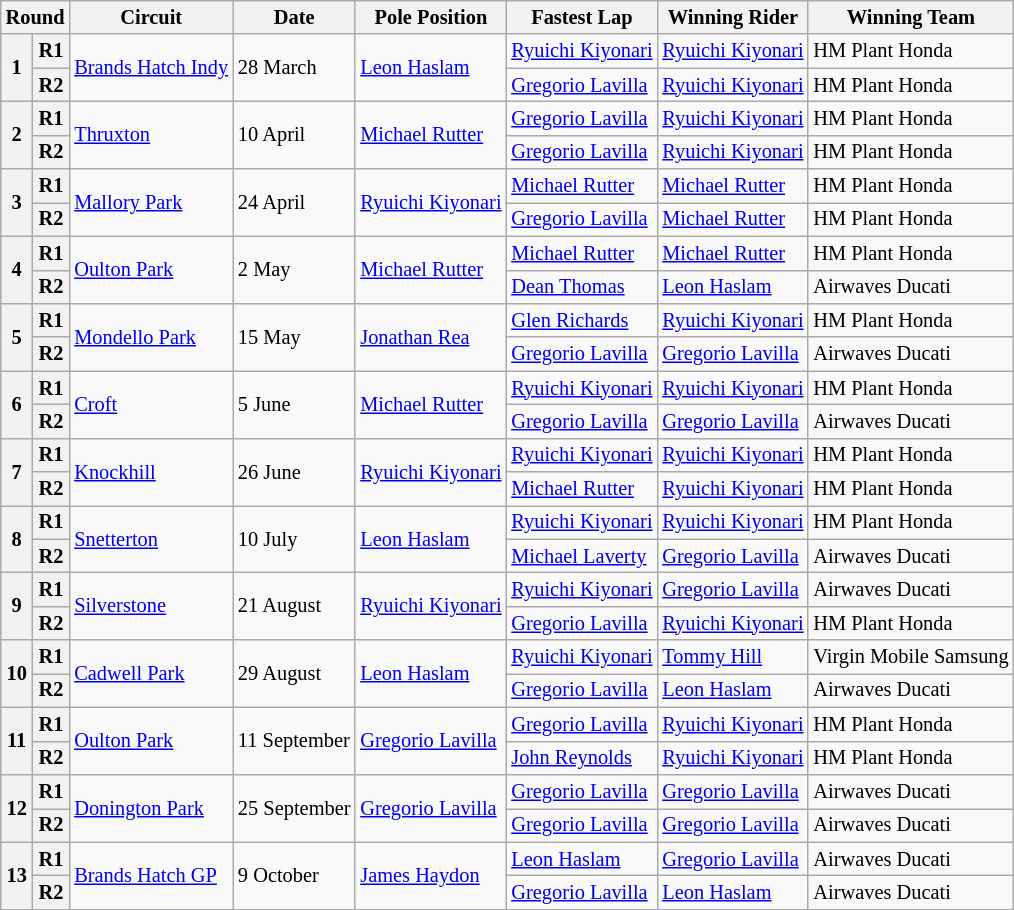<table class="wikitable" style="font-size: 85%">
<tr>
<th colspan=2>Round</th>
<th>Circuit</th>
<th>Date</th>
<th>Pole Position</th>
<th>Fastest Lap</th>
<th>Winning Rider</th>
<th>Winning Team</th>
</tr>
<tr>
<th rowspan=2>1</th>
<th>R1</th>
<td rowspan=2> <a href='#'>Brands Hatch Indy</a></td>
<td rowspan=2>28 March</td>
<td rowspan=2> <a href='#'>Leon Haslam</a></td>
<td> <a href='#'>Ryuichi Kiyonari</a></td>
<td> <a href='#'>Ryuichi Kiyonari</a></td>
<td>HM Plant Honda</td>
</tr>
<tr>
<th>R2</th>
<td> <a href='#'>Gregorio Lavilla</a></td>
<td> <a href='#'>Ryuichi Kiyonari</a></td>
<td>HM Plant Honda</td>
</tr>
<tr>
<th rowspan=2>2</th>
<th>R1</th>
<td rowspan=2> <a href='#'>Thruxton</a></td>
<td rowspan=2>10 April</td>
<td rowspan=2> <a href='#'>Michael Rutter</a></td>
<td> <a href='#'>Gregorio Lavilla</a></td>
<td> <a href='#'>Ryuichi Kiyonari</a></td>
<td>HM Plant Honda</td>
</tr>
<tr>
<th>R2</th>
<td> <a href='#'>Gregorio Lavilla</a></td>
<td> <a href='#'>Ryuichi Kiyonari</a></td>
<td>HM Plant Honda</td>
</tr>
<tr>
<th rowspan=2>3</th>
<th>R1</th>
<td rowspan=2> <a href='#'>Mallory Park</a></td>
<td rowspan=2>24 April</td>
<td rowspan=2> <a href='#'>Ryuichi Kiyonari</a></td>
<td> <a href='#'>Michael Rutter</a></td>
<td> <a href='#'>Michael Rutter</a></td>
<td>HM Plant Honda</td>
</tr>
<tr>
<th>R2</th>
<td> <a href='#'>Gregorio Lavilla</a></td>
<td> <a href='#'>Michael Rutter</a></td>
<td>HM Plant Honda</td>
</tr>
<tr>
<th rowspan=2>4</th>
<th>R1</th>
<td rowspan=2> <a href='#'>Oulton Park</a></td>
<td rowspan=2>2 May</td>
<td rowspan=2> <a href='#'>Michael Rutter</a></td>
<td> <a href='#'>Michael Rutter</a></td>
<td> <a href='#'>Michael Rutter</a></td>
<td>HM Plant Honda</td>
</tr>
<tr>
<th>R2</th>
<td> <a href='#'>Dean Thomas</a></td>
<td> <a href='#'>Leon Haslam</a></td>
<td>Airwaves Ducati</td>
</tr>
<tr>
<th rowspan=2>5</th>
<th>R1</th>
<td rowspan=2> <a href='#'>Mondello Park</a></td>
<td rowspan=2>15 May</td>
<td rowspan=2> <a href='#'>Jonathan Rea</a></td>
<td> <a href='#'>Glen Richards</a></td>
<td> <a href='#'>Ryuichi Kiyonari</a></td>
<td>HM Plant Honda</td>
</tr>
<tr>
<th>R2</th>
<td> <a href='#'>Gregorio Lavilla</a></td>
<td> <a href='#'>Gregorio Lavilla</a></td>
<td>Airwaves Ducati</td>
</tr>
<tr>
<th rowspan=2>6</th>
<th>R1</th>
<td rowspan=2> <a href='#'>Croft</a></td>
<td rowspan=2>5 June</td>
<td rowspan=2> <a href='#'>Michael Rutter</a></td>
<td> <a href='#'>Ryuichi Kiyonari</a></td>
<td> <a href='#'>Ryuichi Kiyonari</a></td>
<td>HM Plant Honda</td>
</tr>
<tr>
<th>R2</th>
<td> <a href='#'>Gregorio Lavilla</a></td>
<td> <a href='#'>Gregorio Lavilla</a></td>
<td>Airwaves Ducati</td>
</tr>
<tr>
<th rowspan=2>7</th>
<th>R1</th>
<td rowspan=2> <a href='#'>Knockhill</a></td>
<td rowspan=2>26 June</td>
<td rowspan=2> <a href='#'>Ryuichi Kiyonari</a></td>
<td> <a href='#'>Ryuichi Kiyonari</a></td>
<td> <a href='#'>Ryuichi Kiyonari</a></td>
<td>HM Plant Honda</td>
</tr>
<tr>
<th>R2</th>
<td> <a href='#'>Michael Rutter</a></td>
<td> <a href='#'>Ryuichi Kiyonari</a></td>
<td>HM Plant Honda</td>
</tr>
<tr>
<th rowspan=2>8</th>
<th>R1</th>
<td rowspan=2> <a href='#'>Snetterton</a></td>
<td rowspan=2>10 July</td>
<td rowspan=2> <a href='#'>Leon Haslam</a></td>
<td> <a href='#'>Ryuichi Kiyonari</a></td>
<td> <a href='#'>Ryuichi Kiyonari</a></td>
<td>HM Plant Honda</td>
</tr>
<tr>
<th>R2</th>
<td> <a href='#'>Michael Laverty</a></td>
<td> <a href='#'>Gregorio Lavilla</a></td>
<td>Airwaves Ducati</td>
</tr>
<tr>
<th rowspan=2>9</th>
<th>R1</th>
<td rowspan=2> <a href='#'>Silverstone</a></td>
<td rowspan=2>21 August</td>
<td rowspan=2> <a href='#'>Ryuichi Kiyonari</a></td>
<td> <a href='#'>Ryuichi Kiyonari</a></td>
<td> <a href='#'>Gregorio Lavilla</a></td>
<td>Airwaves Ducati</td>
</tr>
<tr>
<th>R2</th>
<td> <a href='#'>Gregorio Lavilla</a></td>
<td> <a href='#'>Ryuichi Kiyonari</a></td>
<td>HM Plant Honda</td>
</tr>
<tr>
<th rowspan=2>10</th>
<th>R1</th>
<td rowspan=2> <a href='#'>Cadwell Park</a></td>
<td rowspan=2>29 August</td>
<td rowspan=2> <a href='#'>Leon Haslam</a></td>
<td> <a href='#'>Ryuichi Kiyonari</a></td>
<td> <a href='#'>Tommy Hill</a></td>
<td>Virgin Mobile Samsung</td>
</tr>
<tr>
<th>R2</th>
<td> <a href='#'>Gregorio Lavilla</a></td>
<td> <a href='#'>Leon Haslam</a></td>
<td>Airwaves Ducati</td>
</tr>
<tr>
<th rowspan=2>11</th>
<th>R1</th>
<td rowspan=2> <a href='#'>Oulton Park</a></td>
<td rowspan=2>11 September</td>
<td rowspan=2> <a href='#'>Gregorio Lavilla</a></td>
<td> <a href='#'>Gregorio Lavilla</a></td>
<td> <a href='#'>Ryuichi Kiyonari</a></td>
<td>HM Plant Honda</td>
</tr>
<tr>
<th>R2</th>
<td> <a href='#'>John Reynolds</a></td>
<td> <a href='#'>Ryuichi Kiyonari</a></td>
<td>HM Plant Honda</td>
</tr>
<tr>
<th rowspan=2>12</th>
<th>R1</th>
<td rowspan=2> <a href='#'>Donington Park</a></td>
<td rowspan=2>25 September</td>
<td rowspan=2> <a href='#'>Gregorio Lavilla</a></td>
<td> <a href='#'>Gregorio Lavilla</a></td>
<td> <a href='#'>Gregorio Lavilla</a></td>
<td>Airwaves Ducati</td>
</tr>
<tr>
<th>R2</th>
<td> <a href='#'>Gregorio Lavilla</a></td>
<td> <a href='#'>Gregorio Lavilla</a></td>
<td>Airwaves Ducati</td>
</tr>
<tr>
<th rowspan=2>13</th>
<th>R1</th>
<td rowspan=2> <a href='#'>Brands Hatch GP</a></td>
<td rowspan=2>9 October</td>
<td rowspan=2> <a href='#'>James Haydon</a></td>
<td> <a href='#'>Leon Haslam</a></td>
<td> <a href='#'>Gregorio Lavilla</a></td>
<td>Airwaves Ducati</td>
</tr>
<tr>
<th>R2</th>
<td> <a href='#'>Gregorio Lavilla</a></td>
<td> <a href='#'>Leon Haslam</a></td>
<td>Airwaves Ducati</td>
</tr>
</table>
